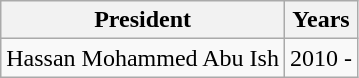<table class="wikitable">
<tr>
<th>President</th>
<th>Years</th>
</tr>
<tr>
<td> Hassan Mohammed Abu Ish</td>
<td>2010 -</td>
</tr>
</table>
